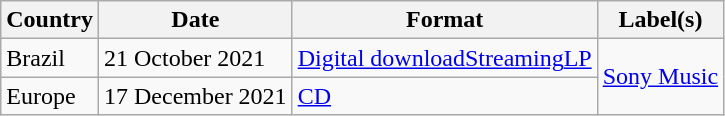<table class="wikitable plainrowheaders">
<tr>
<th scope="col">Country</th>
<th scope="col">Date</th>
<th scope="col">Format</th>
<th scope="col">Label(s)</th>
</tr>
<tr>
<td>Brazil</td>
<td>21 October 2021</td>
<td><a href='#'>Digital download</a><a href='#'>Streaming</a><a href='#'>LP</a></td>
<td rowspan="2"><a href='#'>Sony Music</a></td>
</tr>
<tr>
<td>Europe</td>
<td>17 December 2021</td>
<td><a href='#'>CD</a></td>
</tr>
</table>
